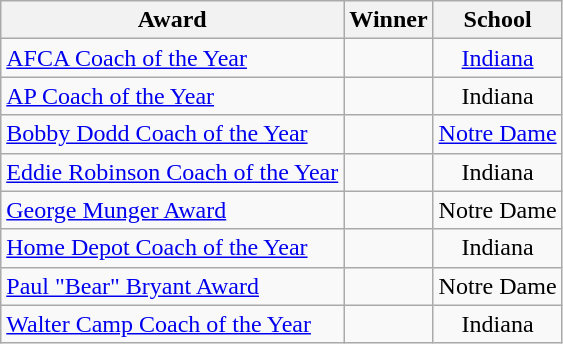<table class="wikitable">
<tr>
<th>Award</th>
<th>Winner</th>
<th>School</th>
</tr>
<tr>
<td><a href='#'>AFCA Coach of the Year</a></td>
<td align=center></td>
<td align=center><a href='#'>Indiana</a></td>
</tr>
<tr>
<td><a href='#'>AP Coach of the Year</a></td>
<td align=center></td>
<td align=center>Indiana</td>
</tr>
<tr>
<td><a href='#'>Bobby Dodd Coach of the Year</a></td>
<td align=center></td>
<td align=center><a href='#'>Notre Dame</a></td>
</tr>
<tr>
<td><a href='#'>Eddie Robinson Coach of the Year</a></td>
<td align=center></td>
<td align=center>Indiana</td>
</tr>
<tr>
<td><a href='#'>George Munger Award</a></td>
<td align=center></td>
<td align=center>Notre Dame</td>
</tr>
<tr>
<td><a href='#'>Home Depot Coach of the Year</a></td>
<td align=center></td>
<td align=center>Indiana</td>
</tr>
<tr>
<td><a href='#'>Paul "Bear" Bryant Award</a></td>
<td align=center></td>
<td align=center>Notre Dame</td>
</tr>
<tr>
<td><a href='#'>Walter Camp Coach of the Year</a></td>
<td align=center></td>
<td align=center>Indiana</td>
</tr>
</table>
